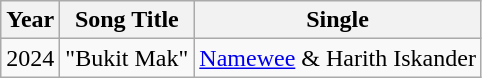<table class="wikitable">
<tr>
<th>Year</th>
<th>Song Title</th>
<th>Single</th>
</tr>
<tr>
<td>2024</td>
<td>"Bukit Mak"</td>
<td><a href='#'>Namewee</a> & Harith Iskander</td>
</tr>
</table>
